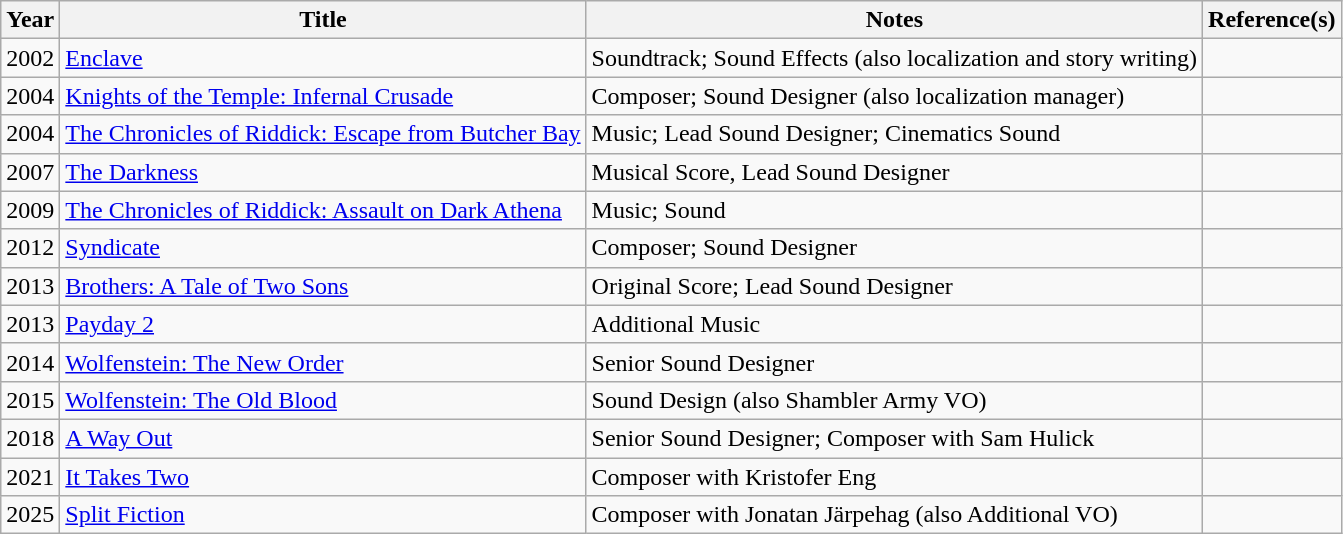<table class="wikitable sortable">
<tr>
<th>Year</th>
<th>Title</th>
<th>Notes</th>
<th>Reference(s)</th>
</tr>
<tr>
<td>2002</td>
<td><a href='#'>Enclave</a></td>
<td>Soundtrack; Sound Effects (also localization and story writing)</td>
<td></td>
</tr>
<tr>
<td>2004</td>
<td><a href='#'>Knights of the Temple: Infernal Crusade</a></td>
<td>Composer; Sound Designer (also localization manager)</td>
<td></td>
</tr>
<tr>
<td>2004</td>
<td><a href='#'>The Chronicles of Riddick: Escape from Butcher Bay</a></td>
<td>Music; Lead Sound Designer; Cinematics Sound</td>
<td></td>
</tr>
<tr>
<td>2007</td>
<td><a href='#'>The Darkness</a></td>
<td>Musical Score, Lead Sound Designer</td>
<td></td>
</tr>
<tr>
<td>2009</td>
<td><a href='#'>The Chronicles of Riddick: Assault on Dark Athena</a></td>
<td>Music; Sound</td>
<td></td>
</tr>
<tr>
<td>2012</td>
<td><a href='#'>Syndicate</a></td>
<td>Composer; Sound Designer</td>
<td></td>
</tr>
<tr>
<td>2013</td>
<td><a href='#'>Brothers: A Tale of Two Sons</a></td>
<td>Original Score; Lead Sound Designer</td>
<td></td>
</tr>
<tr>
<td>2013</td>
<td><a href='#'>Payday 2</a></td>
<td>Additional Music</td>
<td></td>
</tr>
<tr>
<td>2014</td>
<td><a href='#'>Wolfenstein: The New Order</a></td>
<td>Senior Sound Designer</td>
<td></td>
</tr>
<tr>
<td>2015</td>
<td><a href='#'>Wolfenstein: The Old Blood</a></td>
<td>Sound Design (also Shambler Army VO)</td>
<td></td>
</tr>
<tr>
<td>2018</td>
<td><a href='#'>A Way Out</a></td>
<td>Senior Sound Designer; Composer with Sam Hulick</td>
<td></td>
</tr>
<tr>
<td>2021</td>
<td><a href='#'>It Takes Two</a></td>
<td>Composer with Kristofer Eng</td>
<td></td>
</tr>
<tr>
<td>2025</td>
<td><a href='#'>Split Fiction</a></td>
<td>Composer with Jonatan Järpehag (also Additional VO)</td>
<td></td>
</tr>
</table>
